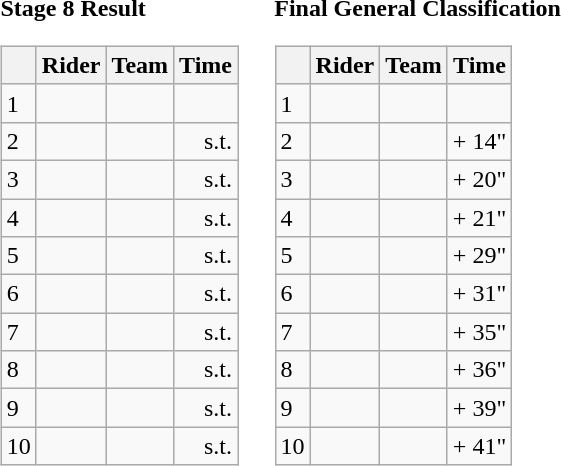<table>
<tr>
<td><strong>Stage 8 Result</strong><br><table class="wikitable">
<tr>
<th></th>
<th>Rider</th>
<th>Team</th>
<th>Time</th>
</tr>
<tr>
<td>1</td>
<td></td>
<td></td>
<td align="right"></td>
</tr>
<tr>
<td>2</td>
<td></td>
<td></td>
<td align="right">s.t.</td>
</tr>
<tr>
<td>3</td>
<td></td>
<td></td>
<td align="right">s.t.</td>
</tr>
<tr>
<td>4</td>
<td></td>
<td></td>
<td align="right">s.t.</td>
</tr>
<tr>
<td>5</td>
<td></td>
<td></td>
<td align="right">s.t.</td>
</tr>
<tr>
<td>6</td>
<td></td>
<td></td>
<td align="right">s.t.</td>
</tr>
<tr>
<td>7</td>
<td></td>
<td></td>
<td align="right">s.t.</td>
</tr>
<tr>
<td>8</td>
<td> </td>
<td></td>
<td align="right">s.t.</td>
</tr>
<tr>
<td>9</td>
<td></td>
<td></td>
<td align="right">s.t.</td>
</tr>
<tr>
<td>10</td>
<td></td>
<td></td>
<td align="right">s.t.</td>
</tr>
</table>
</td>
<td></td>
<td><strong>Final General Classification</strong><br><table class="wikitable">
<tr>
<th></th>
<th>Rider</th>
<th>Team</th>
<th>Time</th>
</tr>
<tr>
<td>1</td>
<td> </td>
<td></td>
<td align="right"></td>
</tr>
<tr>
<td>2</td>
<td></td>
<td></td>
<td align="right">+ 14"</td>
</tr>
<tr>
<td>3</td>
<td></td>
<td></td>
<td align="right">+ 20"</td>
</tr>
<tr>
<td>4</td>
<td></td>
<td></td>
<td align="right">+ 21"</td>
</tr>
<tr>
<td>5</td>
<td></td>
<td></td>
<td align="right">+ 29"</td>
</tr>
<tr>
<td>6</td>
<td></td>
<td></td>
<td align="right">+ 31"</td>
</tr>
<tr>
<td>7</td>
<td></td>
<td></td>
<td align="right">+ 35"</td>
</tr>
<tr>
<td>8</td>
<td></td>
<td></td>
<td align="right">+ 36"</td>
</tr>
<tr>
<td>9</td>
<td></td>
<td></td>
<td align="right">+ 39"</td>
</tr>
<tr>
<td>10</td>
<td></td>
<td></td>
<td align="right">+ 41"</td>
</tr>
</table>
</td>
</tr>
</table>
